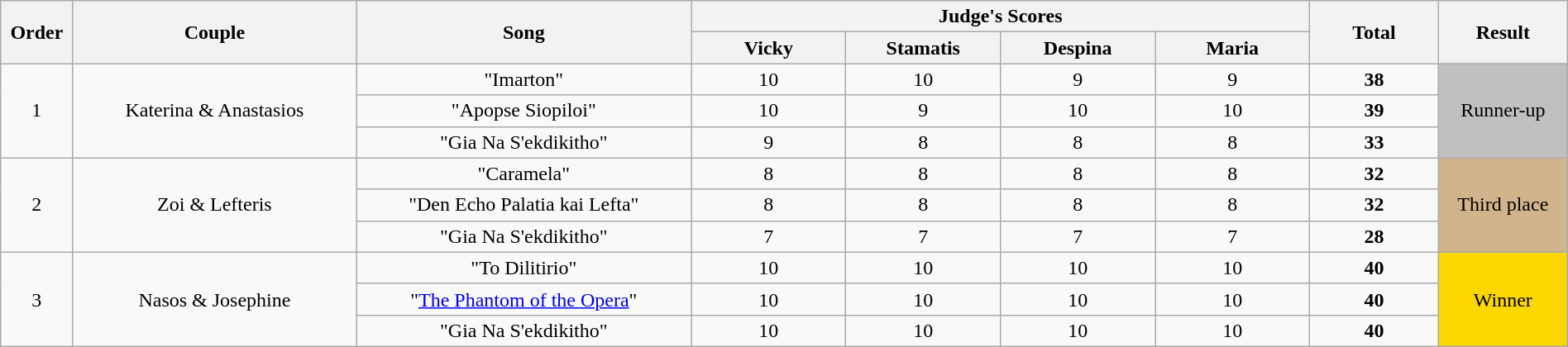<table class="wikitable sortable center" style="text-align:center; width:100%;">
<tr>
<th rowspan="2" style="width:01%;">Order</th>
<th rowspan="2" style="width:11%;">Couple</th>
<th rowspan="2" style="width:13%;">Song</th>
<th colspan="4" style="width:24%;">Judge's Scores</th>
<th rowspan="2" style="width:05%;">Total</th>
<th rowspan="2" style="width:05%;">Result</th>
</tr>
<tr>
<th style="width:06%;">Vicky</th>
<th style="width:06%;">Stamatis</th>
<th style="width:06%;">Despina</th>
<th style="width:06%;">Maria</th>
</tr>
<tr>
<td rowspan="3">1</td>
<td rowspan="3">Katerina & Anastasios</td>
<td>"Imarton"</td>
<td>10</td>
<td>10</td>
<td>9</td>
<td>9</td>
<td><strong>38</strong></td>
<td style="background:silver;" rowspan="3">Runner-up</td>
</tr>
<tr>
<td>"Apopse Siopiloi"</td>
<td>10</td>
<td>9</td>
<td>10</td>
<td>10</td>
<td><strong>39</strong></td>
</tr>
<tr>
<td>"Gia Na S'ekdikitho"</td>
<td>9</td>
<td>8</td>
<td>8</td>
<td>8</td>
<td><strong>33</strong></td>
</tr>
<tr>
<td rowspan="3">2</td>
<td rowspan="3">Zoi & Lefteris</td>
<td>"Caramela"</td>
<td>8</td>
<td>8</td>
<td>8</td>
<td>8</td>
<td><strong>32</strong></td>
<td style="background:tan;" rowspan="3">Third place</td>
</tr>
<tr>
<td>"Den Echo Palatia kai Lefta"</td>
<td>8</td>
<td>8</td>
<td>8</td>
<td>8</td>
<td><strong>32</strong></td>
</tr>
<tr>
<td>"Gia Na S'ekdikitho"</td>
<td>7</td>
<td>7</td>
<td>7</td>
<td>7</td>
<td><strong>28</strong></td>
</tr>
<tr>
<td rowspan="3">3</td>
<td rowspan="3">Nasos & Josephine</td>
<td>"To Dilitirio"</td>
<td>10</td>
<td>10</td>
<td>10</td>
<td>10</td>
<td><strong>40</strong></td>
<td style="background:gold;" rowspan="3">Winner</td>
</tr>
<tr>
<td>"<a href='#'>The Phantom of the Opera</a>"</td>
<td>10</td>
<td>10</td>
<td>10</td>
<td>10</td>
<td><strong>40</strong></td>
</tr>
<tr>
<td>"Gia Na S'ekdikitho"</td>
<td>10</td>
<td>10</td>
<td>10</td>
<td>10</td>
<td><strong>40</strong></td>
</tr>
</table>
